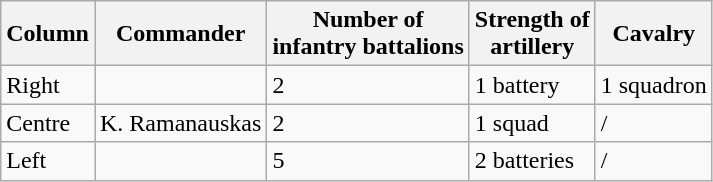<table class="wikitable">
<tr>
<th>Column</th>
<th>Commander</th>
<th>Number of<br>infantry battalions</th>
<th>Strength of<br>artillery</th>
<th>Cavalry</th>
</tr>
<tr>
<td>Right</td>
<td></td>
<td>2</td>
<td>1 battery</td>
<td>1 squadron</td>
</tr>
<tr>
<td>Centre</td>
<td>K. Ramanauskas</td>
<td>2</td>
<td>1 squad</td>
<td>/</td>
</tr>
<tr>
<td>Left</td>
<td></td>
<td>5</td>
<td>2 batteries</td>
<td>/</td>
</tr>
</table>
